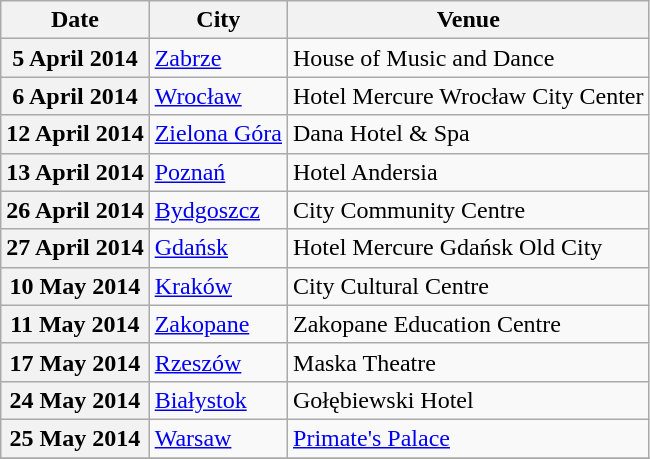<table class="wikitable plainrowheaders">
<tr>
<th>Date</th>
<th>City</th>
<th>Venue</th>
</tr>
<tr>
<th scope="row">5 April 2014</th>
<td><a href='#'>Zabrze</a></td>
<td>House of Music and Dance</td>
</tr>
<tr>
<th scope="row">6 April 2014</th>
<td><a href='#'>Wrocław</a></td>
<td>Hotel Mercure Wrocław City Center</td>
</tr>
<tr>
<th scope="row">12 April 2014</th>
<td><a href='#'>Zielona Góra</a></td>
<td>Dana Hotel & Spa</td>
</tr>
<tr>
<th scope="row">13 April 2014</th>
<td><a href='#'>Poznań</a></td>
<td>Hotel Andersia</td>
</tr>
<tr>
<th scope="row">26 April 2014</th>
<td><a href='#'>Bydgoszcz</a></td>
<td>City Community Centre</td>
</tr>
<tr>
<th scope="row">27 April 2014</th>
<td><a href='#'>Gdańsk</a></td>
<td>Hotel Mercure Gdańsk Old City</td>
</tr>
<tr>
<th scope="row">10 May 2014</th>
<td><a href='#'>Kraków</a></td>
<td>City Cultural Centre</td>
</tr>
<tr>
<th scope="row">11 May 2014</th>
<td><a href='#'>Zakopane</a></td>
<td>Zakopane Education Centre</td>
</tr>
<tr>
<th scope="row">17 May 2014</th>
<td><a href='#'>Rzeszów</a></td>
<td>Maska Theatre</td>
</tr>
<tr>
<th scope="row">24 May 2014</th>
<td><a href='#'>Białystok</a></td>
<td>Gołębiewski Hotel</td>
</tr>
<tr>
<th scope="row">25 May 2014</th>
<td><a href='#'>Warsaw</a></td>
<td><a href='#'>Primate's Palace</a></td>
</tr>
<tr>
</tr>
</table>
